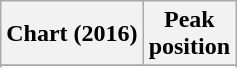<table class="wikitable sortable plainrowheaders">
<tr>
<th scope="col">Chart (2016)</th>
<th scope="col">Peak<br>position</th>
</tr>
<tr>
</tr>
<tr>
</tr>
<tr>
</tr>
</table>
